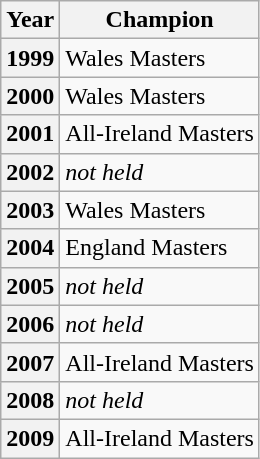<table class="wikitable">
<tr>
<th>Year</th>
<th>Champion</th>
</tr>
<tr>
<th>1999</th>
<td> Wales Masters</td>
</tr>
<tr>
<th>2000</th>
<td> Wales Masters</td>
</tr>
<tr>
<th>2001</th>
<td>  All-Ireland Masters</td>
</tr>
<tr>
<th>2002</th>
<td><em>not held</em></td>
</tr>
<tr>
<th>2003</th>
<td> Wales Masters</td>
</tr>
<tr>
<th>2004</th>
<td> England Masters</td>
</tr>
<tr>
<th>2005</th>
<td><em>not held</em></td>
</tr>
<tr>
<th>2006</th>
<td><em>not held</em></td>
</tr>
<tr>
<th>2007</th>
<td>  All-Ireland Masters</td>
</tr>
<tr>
<th>2008</th>
<td><em>not held</em></td>
</tr>
<tr>
<th>2009</th>
<td>  All-Ireland Masters</td>
</tr>
</table>
